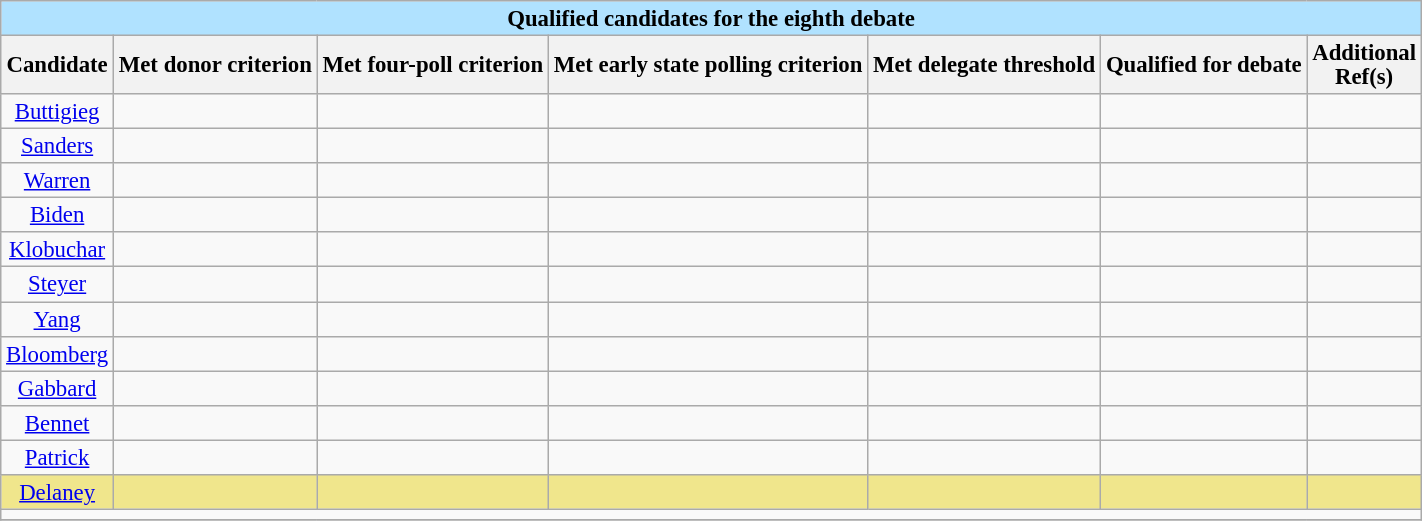<table class="wikitable sortable collapsible collapsed" style="text-align:center;font-size:95%;line-height:16px;">
<tr>
<td colspan="7" style="color:black; vertical-align:top; text-align:center; background-color:#B0E2FF;" class="table-no"><strong>Qualified candidates for the eighth debate</strong></td>
</tr>
<tr>
<th>Candidate</th>
<th>Met donor criterion<br></th>
<th>Met four-poll criterion<br></th>
<th>Met early state polling criterion<br></th>
<th>Met delegate threshold</th>
<th>Qualified for debate</th>
<th class="unsortable">Additional<br>Ref(s)</th>
</tr>
<tr>
<td><a href='#'>Buttigieg</a></td>
<td><br></td>
<td><br></td>
<td><br></td>
<td><br></td>
<td></td>
<td></td>
</tr>
<tr>
<td><a href='#'>Sanders</a></td>
<td><br></td>
<td><br></td>
<td><br></td>
<td><br></td>
<td></td>
<td></td>
</tr>
<tr>
<td><a href='#'>Warren</a></td>
<td><br></td>
<td><br></td>
<td><br></td>
<td><br></td>
<td></td>
<td></td>
</tr>
<tr>
<td><a href='#'>Biden</a></td>
<td><br></td>
<td><br></td>
<td><br></td>
<td><br></td>
<td></td>
<td></td>
</tr>
<tr>
<td><a href='#'>Klobuchar</a></td>
<td><br></td>
<td><br></td>
<td><br></td>
<td><br></td>
<td></td>
<td></td>
</tr>
<tr>
<td><a href='#'>Steyer</a></td>
<td><br></td>
<td><br></td>
<td><br></td>
<td><br></td>
<td></td>
<td></td>
</tr>
<tr>
<td><a href='#'>Yang</a></td>
<td><br></td>
<td><br></td>
<td><br></td>
<td><br></td>
<td></td>
<td></td>
</tr>
<tr>
<td><a href='#'>Bloomberg</a></td>
<td></td>
<td><br></td>
<td><br></td>
<td><br></td>
<td></td>
<td></td>
</tr>
<tr>
<td><a href='#'>Gabbard</a></td>
<td><br></td>
<td><br></td>
<td><br></td>
<td><br></td>
<td></td>
<td></td>
</tr>
<tr>
<td><a href='#'>Bennet</a></td>
<td><br></td>
<td><br></td>
<td><br></td>
<td><br></td>
<td></td>
<td></td>
</tr>
<tr>
<td><a href='#'>Patrick</a></td>
<td></td>
<td><br></td>
<td><br></td>
<td><br></td>
<td></td>
<td></td>
</tr>
<tr style="background:#f0e68c;">
<td><a href='#'>Delaney</a></td>
<td><br></td>
<td><br></td>
<td><br></td>
<td><br></td>
<td></td>
<td></td>
</tr>
<tr>
<td colspan=7 class="table-no" style="text-align:left;"></td>
</tr>
<tr>
</tr>
</table>
